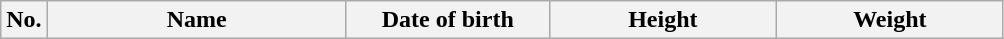<table class=wikitable sortable style=text-align:center;>
<tr>
<th>No.</th>
<th style=width:12em>Name</th>
<th style=width:8em>Date of birth</th>
<th style=width:9em>Height</th>
<th style=width:9em>Weight</th>
</tr>
</table>
